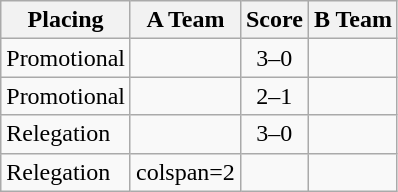<table class=wikitable style="border:1px solid #AAAAAA;">
<tr>
<th>Placing</th>
<th>A Team</th>
<th>Score</th>
<th>B Team</th>
</tr>
<tr>
<td>Promotional</td>
<td><strong></strong></td>
<td align="center">3–0</td>
<td></td>
</tr>
<tr>
<td>Promotional</td>
<td><strong></strong></td>
<td align="center">2–1</td>
<td></td>
</tr>
<tr>
<td>Relegation</td>
<td><strong></strong></td>
<td align="center">3–0</td>
<td><em></em></td>
</tr>
<tr>
<td>Relegation</td>
<td>colspan=2 </td>
<td><em></em></td>
</tr>
</table>
